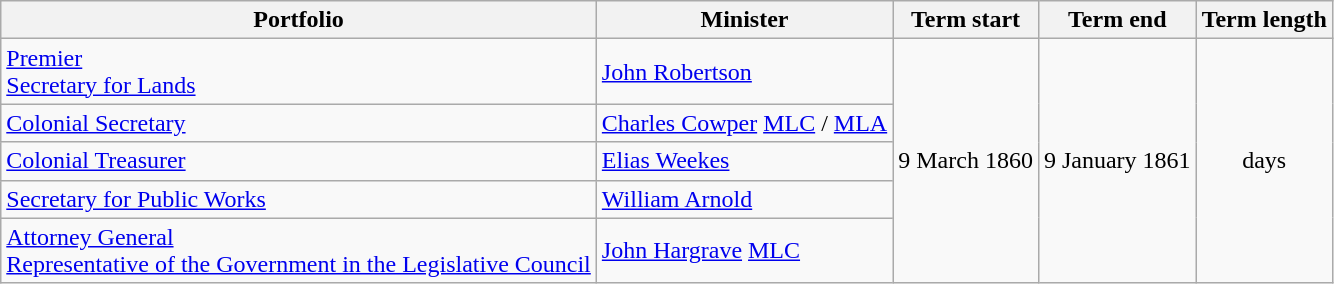<table class="wikitable sortable">
<tr>
<th>Portfolio</th>
<th>Minister</th>
<th>Term start</th>
<th>Term end</th>
<th>Term length</th>
</tr>
<tr>
<td><a href='#'>Premier</a><br><a href='#'>Secretary for Lands</a></td>
<td><a href='#'>John Robertson</a></td>
<td rowspan="5" align="center">9 March 1860</td>
<td rowspan="5" align="center">9 January 1861</td>
<td rowspan="5" align="center"> days</td>
</tr>
<tr>
<td><a href='#'>Colonial Secretary</a></td>
<td><a href='#'>Charles Cowper</a> <a href='#'>MLC</a> / <a href='#'>MLA</a></td>
</tr>
<tr>
<td><a href='#'>Colonial Treasurer</a></td>
<td><a href='#'>Elias Weekes</a></td>
</tr>
<tr>
<td><a href='#'>Secretary for Public Works</a></td>
<td><a href='#'>William Arnold</a></td>
</tr>
<tr>
<td><a href='#'>Attorney General</a><br><a href='#'>Representative of the Government in the Legislative Council</a></td>
<td><a href='#'>John Hargrave</a> <a href='#'>MLC</a></td>
</tr>
</table>
